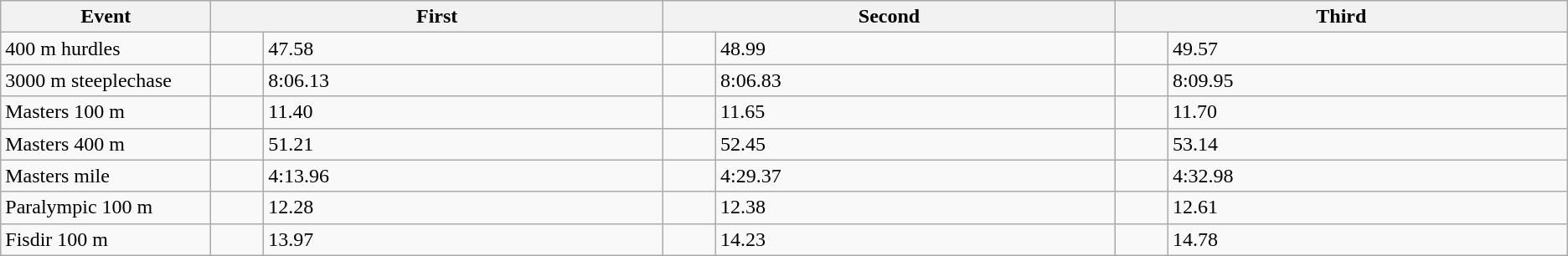<table class=wikitable>
<tr>
<th style="width:10em">Event</th>
<th colspan=2 style="width:26em">First</th>
<th colspan=2 style="width:26em">Second</th>
<th colspan=2 style="width:26em">Third</th>
</tr>
<tr>
<td>400 m hurdles</td>
<td></td>
<td>47.58</td>
<td></td>
<td>48.99</td>
<td></td>
<td>49.57</td>
</tr>
<tr>
<td>3000 m steeplechase</td>
<td></td>
<td>8:06.13  </td>
<td></td>
<td>8:06.83 </td>
<td></td>
<td>8:09.95</td>
</tr>
<tr>
<td>Masters 100 m</td>
<td></td>
<td>11.40</td>
<td></td>
<td>11.65</td>
<td></td>
<td>11.70</td>
</tr>
<tr>
<td>Masters 400 m</td>
<td></td>
<td>51.21</td>
<td></td>
<td>52.45</td>
<td></td>
<td>53.14</td>
</tr>
<tr>
<td>Masters mile</td>
<td></td>
<td>4:13.96</td>
<td></td>
<td>4:29.37</td>
<td></td>
<td>4:32.98</td>
</tr>
<tr>
<td>Paralympic 100 m</td>
<td></td>
<td>12.28</td>
<td></td>
<td>12.38</td>
<td></td>
<td>12.61</td>
</tr>
<tr>
<td>Fisdir 100 m</td>
<td></td>
<td>13.97</td>
<td></td>
<td>14.23</td>
<td></td>
<td>14.78</td>
</tr>
</table>
